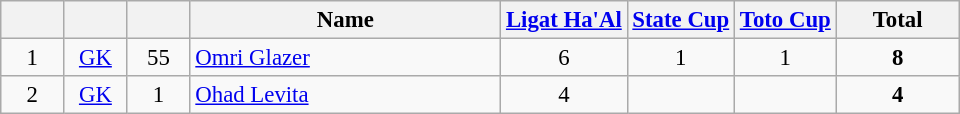<table class="wikitable sortable" style="font-size: 95%; text-align: center">
<tr>
<th width=35></th>
<th width=35></th>
<th width=35></th>
<th width=200><strong>Name</strong></th>
<th><a href='#'>Ligat Ha'Al</a></th>
<th><a href='#'>State Cup</a></th>
<th><a href='#'>Toto Cup</a></th>
<th width= 75><strong>Total</strong></th>
</tr>
<tr>
<td>1</td>
<td><a href='#'>GK</a></td>
<td>55</td>
<td align=left> <a href='#'>Omri Glazer</a></td>
<td>6</td>
<td>1</td>
<td>1</td>
<td><strong>8</strong></td>
</tr>
<tr>
<td>2</td>
<td><a href='#'>GK</a></td>
<td>1</td>
<td align=left> <a href='#'>Ohad Levita</a></td>
<td>4</td>
<td></td>
<td></td>
<td><strong>4</strong></td>
</tr>
</table>
